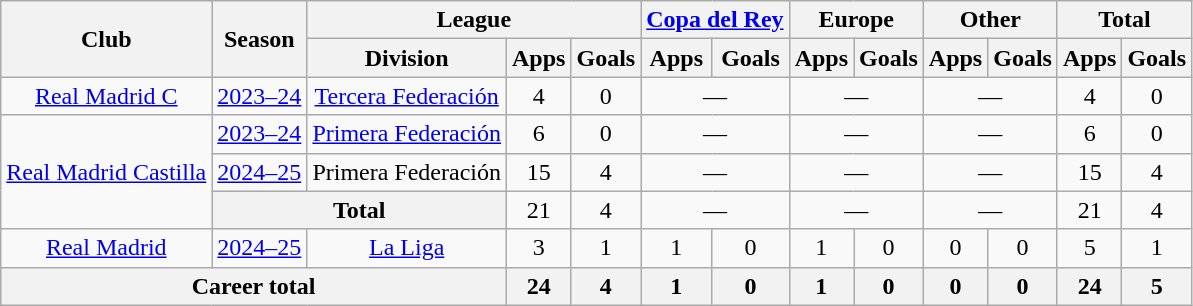<table class=wikitable style=text-align:center>
<tr>
<th rowspan="2">Club</th>
<th rowspan="2">Season</th>
<th colspan="3">League</th>
<th colspan="2"><a href='#'>Copa del Rey</a></th>
<th colspan="2">Europe</th>
<th colspan="2">Other</th>
<th colspan="2">Total</th>
</tr>
<tr>
<th>Division</th>
<th>Apps</th>
<th>Goals</th>
<th>Apps</th>
<th>Goals</th>
<th>Apps</th>
<th>Goals</th>
<th>Apps</th>
<th>Goals</th>
<th>Apps</th>
<th>Goals</th>
</tr>
<tr>
<td><a href='#'>Real Madrid C</a></td>
<td><a href='#'>2023–24</a></td>
<td><a href='#'>Tercera Federación</a></td>
<td>4</td>
<td>0</td>
<td colspan="2">—</td>
<td colspan="2">—</td>
<td colspan="2">—</td>
<td>4</td>
<td>0</td>
</tr>
<tr>
<td rowspan="3"><a href='#'>Real Madrid Castilla</a></td>
<td><a href='#'>2023–24</a></td>
<td><a href='#'>Primera Federación</a></td>
<td>6</td>
<td>0</td>
<td colspan="2">—</td>
<td colspan="2">—</td>
<td colspan="2">—</td>
<td>6</td>
<td>0</td>
</tr>
<tr>
<td><a href='#'>2024–25</a></td>
<td>Primera Federación</td>
<td>15</td>
<td>4</td>
<td colspan="2">—</td>
<td colspan="2">—</td>
<td colspan="2">—</td>
<td>15</td>
<td>4</td>
</tr>
<tr>
<th colspan="2">Total</th>
<td>21</td>
<td>4</td>
<td colspan="2">—</td>
<td colspan="2">—</td>
<td colspan="2">—</td>
<td>21</td>
<td>4</td>
</tr>
<tr>
<td><a href='#'>Real Madrid</a></td>
<td><a href='#'>2024–25</a></td>
<td><a href='#'>La Liga</a></td>
<td>3</td>
<td>1</td>
<td>1</td>
<td>0</td>
<td>1</td>
<td>0</td>
<td>0</td>
<td>0</td>
<td>5</td>
<td>1</td>
</tr>
<tr>
<th colspan="3">Career total</th>
<th>24</th>
<th>4</th>
<th>1</th>
<th>0</th>
<th>1</th>
<th>0</th>
<th>0</th>
<th>0</th>
<th>24</th>
<th>5</th>
</tr>
</table>
